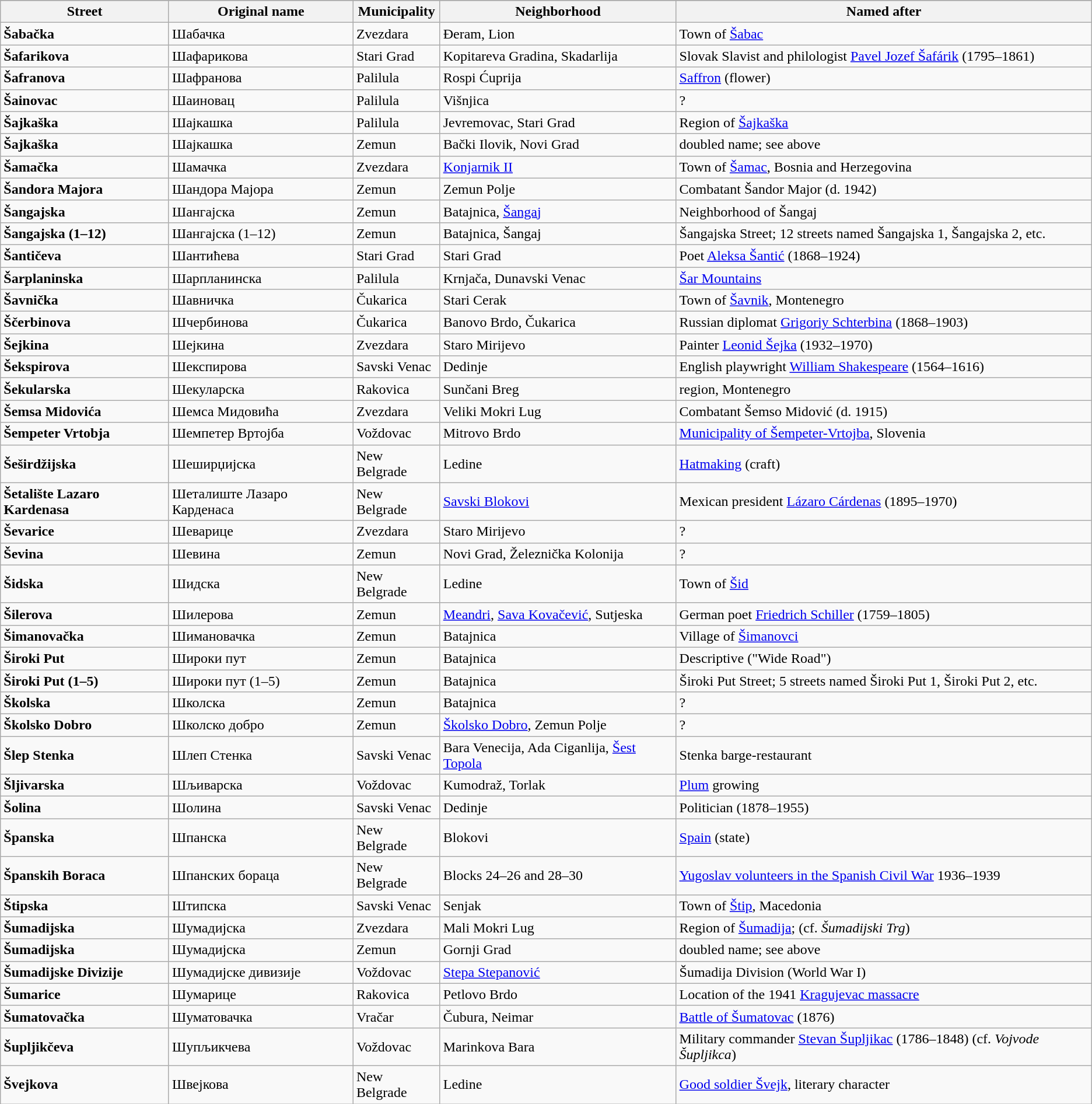<table class="wikitable sortable">
<tr style="background-color:#DDDDDD;text-align:center;">
</tr>
<tr>
<th>Street</th>
<th>Original name</th>
<th>Municipality</th>
<th>Neighborhood</th>
<th>Named after</th>
</tr>
<tr>
<td><strong>Šabačka</strong></td>
<td>Шабачка</td>
<td>Zvezdara</td>
<td>Đeram, Lion</td>
<td>Town of <a href='#'>Šabac</a></td>
</tr>
<tr>
<td><strong>Šafarikova</strong></td>
<td>Шафарикова</td>
<td>Stari Grad</td>
<td>Kopitareva Gradina, Skadarlija</td>
<td>Slovak Slavist and philologist <a href='#'>Pavel Jozef Šafárik</a> (1795–1861)</td>
</tr>
<tr>
<td><strong>Šafranova</strong></td>
<td>Шафранова</td>
<td>Palilula</td>
<td>Rospi Ćuprija</td>
<td><a href='#'>Saffron</a> (flower)</td>
</tr>
<tr>
<td><strong>Šainovac</strong></td>
<td>Шаиновац</td>
<td>Palilula</td>
<td>Višnjica</td>
<td>?</td>
</tr>
<tr>
<td><strong>Šajkaška</strong></td>
<td>Шајкашка</td>
<td>Palilula</td>
<td>Jevremovac, Stari Grad</td>
<td>Region of <a href='#'>Šajkaška</a></td>
</tr>
<tr>
<td><strong>Šajkaška</strong></td>
<td>Шајкашка</td>
<td>Zemun</td>
<td>Bački Ilovik, Novi Grad</td>
<td>doubled name; see above</td>
</tr>
<tr>
<td><strong>Šamačka</strong></td>
<td>Шамачка</td>
<td>Zvezdara</td>
<td><a href='#'>Konjarnik II</a></td>
<td>Town of <a href='#'>Šamac</a>, Bosnia and Herzegovina</td>
</tr>
<tr>
<td><strong>Šandora Majora</strong></td>
<td>Шандора Мајора</td>
<td>Zemun</td>
<td>Zemun Polje</td>
<td>Combatant Šandor Major (d. 1942)</td>
</tr>
<tr>
<td><strong>Šangajska</strong></td>
<td>Шангајска</td>
<td>Zemun</td>
<td>Batajnica, <a href='#'>Šangaj</a></td>
<td>Neighborhood of Šangaj</td>
</tr>
<tr>
<td><strong>Šangajska (1–12)</strong></td>
<td>Шангајска (1–12)</td>
<td>Zemun</td>
<td>Batajnica, Šangaj</td>
<td>Šangajska Street; 12 streets named Šangajska 1, Šangajska 2, etc.</td>
</tr>
<tr>
<td><strong>Šantičeva</strong></td>
<td>Шантићева</td>
<td>Stari Grad</td>
<td>Stari Grad</td>
<td>Poet <a href='#'>Aleksa Šantić</a> (1868–1924)</td>
</tr>
<tr>
<td><strong>Šarplaninska</strong></td>
<td>Шарпланинска</td>
<td>Palilula</td>
<td>Krnjača, Dunavski Venac</td>
<td><a href='#'>Šar Mountains</a></td>
</tr>
<tr>
<td><strong>Šavnička</strong></td>
<td>Шавничка</td>
<td>Čukarica</td>
<td>Stari Cerak</td>
<td>Town of <a href='#'>Šavnik</a>, Montenegro</td>
</tr>
<tr>
<td><strong>Ščerbinova</strong></td>
<td>Шчербинова</td>
<td>Čukarica</td>
<td>Banovo Brdo, Čukarica</td>
<td>Russian diplomat <a href='#'>Grigoriy Schterbina</a> (1868–1903)</td>
</tr>
<tr>
<td><strong>Šejkina</strong></td>
<td>Шејкина</td>
<td>Zvezdara</td>
<td>Staro Mirijevo</td>
<td>Painter <a href='#'>Leonid Šejka</a> (1932–1970)</td>
</tr>
<tr>
<td><strong>Šekspirova</strong></td>
<td>Шекспирова</td>
<td>Savski Venac</td>
<td>Dedinje</td>
<td>English playwright <a href='#'>William Shakespeare</a> (1564–1616)</td>
</tr>
<tr>
<td><strong>Šekularska</strong></td>
<td>Шекуларска</td>
<td>Rakovica</td>
<td>Sunčani Breg</td>
<td> region, Montenegro</td>
</tr>
<tr>
<td><strong>Šemsa Midovića</strong></td>
<td>Шемса Мидовића</td>
<td>Zvezdara</td>
<td>Veliki Mokri Lug</td>
<td>Combatant Šemso Midović (d. 1915)</td>
</tr>
<tr>
<td><strong>Šempeter Vrtobja</strong></td>
<td>Шемпетер Вртојба</td>
<td>Voždovac</td>
<td>Mitrovo Brdo</td>
<td><a href='#'>Municipality of Šempeter-Vrtojba</a>, Slovenia</td>
</tr>
<tr>
<td><strong>Šeširdžijska</strong></td>
<td>Шеширџијска</td>
<td>New Belgrade</td>
<td>Ledine</td>
<td><a href='#'>Hatmaking</a> (craft)</td>
</tr>
<tr>
<td><strong>Šetalište Lazaro Kardenasa</strong></td>
<td>Шеталиште Лазаро Карденаса</td>
<td>New Belgrade</td>
<td><a href='#'>Savski Blokovi</a></td>
<td>Mexican president <a href='#'>Lázaro Cárdenas</a> (1895–1970)</td>
</tr>
<tr>
<td><strong>Ševarice</strong></td>
<td>Шеварице</td>
<td>Zvezdara</td>
<td>Staro Mirijevo</td>
<td>?</td>
</tr>
<tr>
<td><strong>Ševina</strong></td>
<td>Шевина</td>
<td>Zemun</td>
<td>Novi Grad, Železnička Kolonija</td>
<td>?</td>
</tr>
<tr>
<td><strong>Šidska</strong></td>
<td>Шидска</td>
<td>New Belgrade</td>
<td>Ledine</td>
<td>Town of <a href='#'>Šid</a></td>
</tr>
<tr>
<td><strong>Šilerova</strong></td>
<td>Шилерова</td>
<td>Zemun</td>
<td><a href='#'>Meandri</a>, <a href='#'>Sava Kovačević</a>, Sutjeska</td>
<td>German poet <a href='#'>Friedrich Schiller</a> (1759–1805)</td>
</tr>
<tr>
<td><strong>Šimanovačka</strong></td>
<td>Шимановачка</td>
<td>Zemun</td>
<td>Batajnica</td>
<td>Village of <a href='#'>Šimanovci</a></td>
</tr>
<tr>
<td><strong>Široki Put</strong></td>
<td>Широки пут</td>
<td>Zemun</td>
<td>Batajnica</td>
<td>Descriptive ("Wide Road")</td>
</tr>
<tr>
<td><strong>Široki Put (1–5)</strong></td>
<td>Широки пут (1–5)</td>
<td>Zemun</td>
<td>Batajnica</td>
<td>Široki Put Street; 5 streets named Široki Put 1, Široki Put 2, etc.</td>
</tr>
<tr>
<td><strong>Školska</strong></td>
<td>Школска</td>
<td>Zemun</td>
<td>Batajnica</td>
<td>?</td>
</tr>
<tr>
<td><strong>Školsko Dobro</strong></td>
<td>Школско добро</td>
<td>Zemun</td>
<td><a href='#'>Školsko Dobro</a>, Zemun Polje</td>
<td>?</td>
</tr>
<tr>
<td><strong>Šlep Stenka</strong></td>
<td>Шлеп Стенка</td>
<td>Savski Venac</td>
<td>Bara Venecija, Ada Ciganlija, <a href='#'>Šest Topola</a></td>
<td>Stenka barge-restaurant</td>
</tr>
<tr>
<td><strong>Šljivarska</strong></td>
<td>Шљиварска</td>
<td>Voždovac</td>
<td>Kumodraž, Torlak</td>
<td><a href='#'>Plum</a> growing</td>
</tr>
<tr>
<td><strong>Šolina</strong></td>
<td>Шолина</td>
<td>Savski Venac</td>
<td>Dedinje</td>
<td>Politician  (1878–1955)</td>
</tr>
<tr>
<td><strong>Španska</strong></td>
<td>Шпанска</td>
<td>New Belgrade</td>
<td>Blokovi</td>
<td><a href='#'>Spain</a> (state)</td>
</tr>
<tr>
<td><strong>Španskih Boraca</strong></td>
<td>Шпанских бораца</td>
<td>New Belgrade</td>
<td>Blocks 24–26 and 28–30</td>
<td><a href='#'>Yugoslav volunteers in the Spanish Civil War</a> 1936–1939</td>
</tr>
<tr>
<td><strong>Štipska</strong></td>
<td>Штипска</td>
<td>Savski Venac</td>
<td>Senjak</td>
<td>Town of <a href='#'>Štip</a>, Macedonia</td>
</tr>
<tr>
<td><strong>Šumadijska</strong></td>
<td>Шумадијска</td>
<td>Zvezdara</td>
<td>Mali Mokri Lug</td>
<td>Region of <a href='#'>Šumadija</a>; (cf. <em>Šumadijski Trg</em>)</td>
</tr>
<tr>
<td><strong>Šumadijska</strong></td>
<td>Шумадијска</td>
<td>Zemun</td>
<td>Gornji Grad</td>
<td>doubled name; see above</td>
</tr>
<tr>
<td><strong>Šumadijske Divizije</strong></td>
<td>Шумадијске дивизије</td>
<td>Voždovac</td>
<td><a href='#'>Stepa Stepanović</a></td>
<td>Šumadija Division (World War I)</td>
</tr>
<tr>
<td><strong>Šumarice</strong></td>
<td>Шумарице</td>
<td>Rakovica</td>
<td>Petlovo Brdo</td>
<td>Location of the 1941 <a href='#'>Kragujevac massacre</a></td>
</tr>
<tr>
<td><strong>Šumatovačka</strong></td>
<td>Шуматовачка</td>
<td>Vračar</td>
<td>Čubura, Neimar</td>
<td><a href='#'>Battle of Šumatovac</a> (1876)</td>
</tr>
<tr>
<td><strong>Šupljikčeva</strong></td>
<td>Шупљикчева</td>
<td>Voždovac</td>
<td>Marinkova Bara</td>
<td>Military commander <a href='#'>Stevan Šupljikac</a> (1786–1848) (cf. <em>Vojvode Šupljikca</em>)</td>
</tr>
<tr>
<td><strong>Švejkova</strong></td>
<td>Швејкова</td>
<td>New Belgrade</td>
<td>Ledine</td>
<td><a href='#'>Good soldier Švejk</a>, literary character</td>
</tr>
</table>
